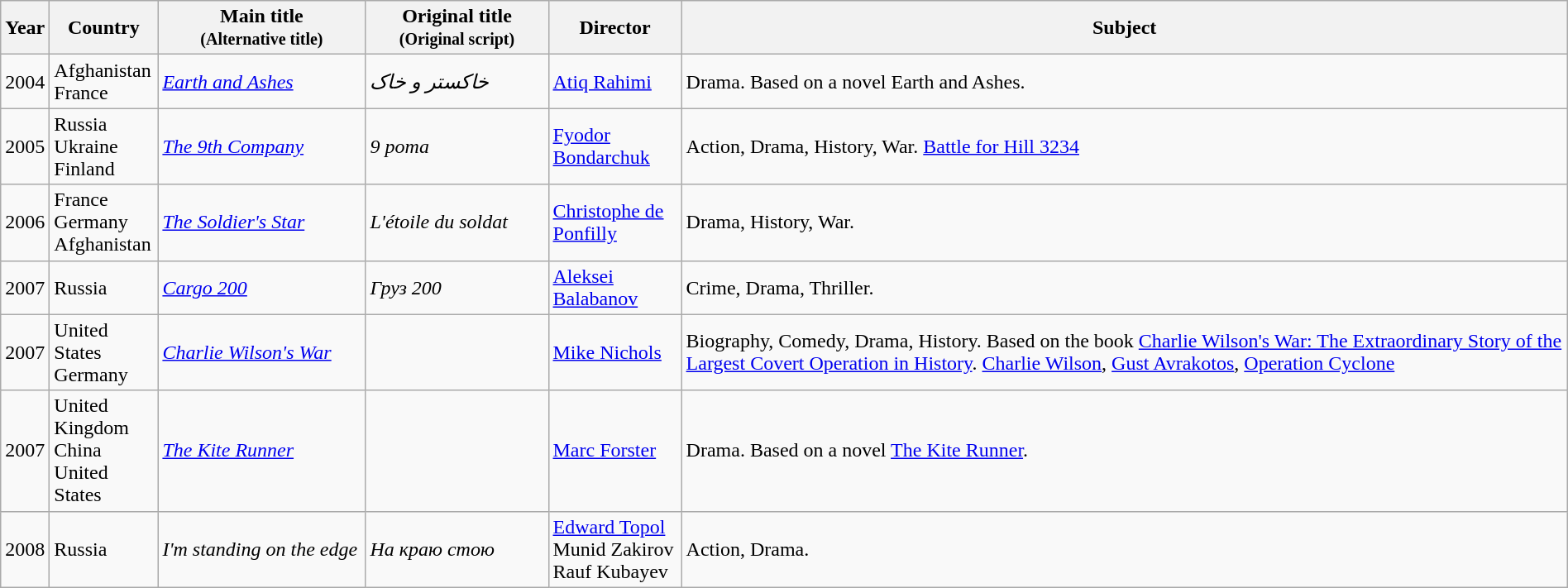<table class="wikitable sortable" style="width:100%;">
<tr>
<th>Year</th>
<th width= 80>Country</th>
<th class="unsortable" style="width:160px;">Main title<br><small>(Alternative title)</small></th>
<th class="unsortable" style="width:140px;">Original title<br><small>(Original script)</small></th>
<th width=100>Director</th>
<th class="unsortable">Subject</th>
</tr>
<tr>
<td>2004</td>
<td>Afghanistan<br>France</td>
<td><em><a href='#'>Earth and Ashes</a></em></td>
<td><em>خاکستر و خاک</em></td>
<td><a href='#'>Atiq Rahimi</a></td>
<td>Drama. Based on a novel Earth and Ashes.</td>
</tr>
<tr>
<td>2005</td>
<td>Russia<br>Ukraine<br>Finland</td>
<td><em><a href='#'>The 9th Company</a></em></td>
<td><em>9 рота</em></td>
<td><a href='#'>Fyodor Bondarchuk</a></td>
<td>Action, Drama, History, War. <a href='#'>Battle for Hill 3234</a></td>
</tr>
<tr>
<td>2006</td>
<td>France<br>Germany<br>Afghanistan</td>
<td><em><a href='#'>The Soldier's Star</a></em></td>
<td><em>L'étoile du soldat</em></td>
<td><a href='#'>Christophe de Ponfilly</a></td>
<td>Drama, History, War.</td>
</tr>
<tr>
<td>2007</td>
<td>Russia</td>
<td><em><a href='#'>Cargo 200</a></em></td>
<td><em>Груз 200</em></td>
<td><a href='#'>Aleksei Balabanov</a></td>
<td>Crime, Drama, Thriller.</td>
</tr>
<tr>
<td>2007</td>
<td>United States<br>Germany</td>
<td><em><a href='#'>Charlie Wilson's War</a></em></td>
<td></td>
<td><a href='#'>Mike Nichols</a></td>
<td>Biography, Comedy, Drama, History. Based on the book <a href='#'>Charlie Wilson's War: The Extraordinary Story of the Largest Covert Operation in History</a>. <a href='#'>Charlie Wilson</a>, <a href='#'>Gust Avrakotos</a>, <a href='#'>Operation Cyclone</a></td>
</tr>
<tr>
<td>2007</td>
<td>United Kingdom<br>China<br>United States</td>
<td><em><a href='#'>The Kite Runner</a></em></td>
<td></td>
<td><a href='#'>Marc Forster</a></td>
<td>Drama. Based on a novel <a href='#'>The Kite Runner</a>.</td>
</tr>
<tr>
<td>2008</td>
<td>Russia</td>
<td><em>I'm standing on the edge</em></td>
<td><em>На краю стою</em></td>
<td><a href='#'>Edward Topol</a><br>Munid Zakirov<br>Rauf Kubayev</td>
<td>Action, Drama.</td>
</tr>
</table>
